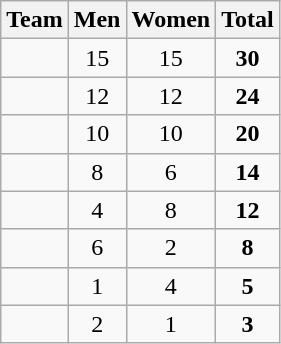<table class=wikitable style="text-align:center">
<tr>
<th>Team</th>
<th>Men</th>
<th>Women</th>
<th>Total</th>
</tr>
<tr>
<td align=left></td>
<td>15</td>
<td>15</td>
<td><strong>30</strong></td>
</tr>
<tr>
<td align=left></td>
<td>12</td>
<td>12</td>
<td><strong>24</strong></td>
</tr>
<tr>
<td align=left></td>
<td>10</td>
<td>10</td>
<td><strong>20</strong></td>
</tr>
<tr>
<td align=left></td>
<td>8</td>
<td>6</td>
<td><strong>14</strong></td>
</tr>
<tr>
<td align=left></td>
<td>4</td>
<td>8</td>
<td><strong>12</strong></td>
</tr>
<tr>
<td align=left></td>
<td>6</td>
<td>2</td>
<td><strong>8</strong></td>
</tr>
<tr>
<td align=left></td>
<td>1</td>
<td>4</td>
<td><strong>5</strong></td>
</tr>
<tr>
<td align=left></td>
<td>2</td>
<td>1</td>
<td><strong>3</strong></td>
</tr>
</table>
